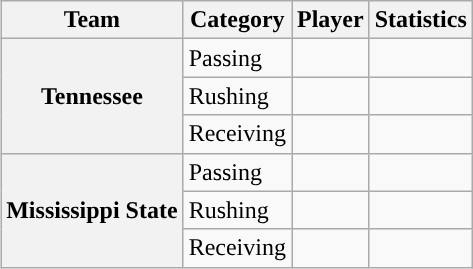<table class="wikitable" style="float:right">
<tr>
<th>Team</th>
<th>Category</th>
<th>Player</th>
<th>Statistics</th>
</tr>
<tr>
<th rowspan=3>Tennessee</th>
<td>Passing</td>
<td></td>
<td></td>
</tr>
<tr>
<td>Rushing</td>
<td></td>
<td></td>
</tr>
<tr>
<td>Receiving</td>
<td></td>
<td></td>
</tr>
<tr>
<th rowspan=3>Mississippi State</th>
<td>Passing</td>
<td></td>
<td></td>
</tr>
<tr>
<td>Rushing</td>
<td></td>
<td></td>
</tr>
<tr>
<td>Receiving</td>
<td></td>
<td></td>
</tr>
</table>
